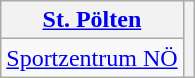<table class="wikitable" style="text-align:center;">
<tr>
<th><a href='#'>St. Pölten</a></th>
<th rowspan=2></th>
</tr>
<tr>
<td><a href='#'>Sportzentrum NÖ</a></td>
</tr>
</table>
